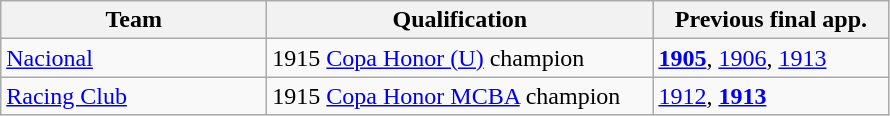<table class="wikitable">
<tr>
<th width=170px>Team</th>
<th width=250px>Qualification</th>
<th width=150px>Previous final app.</th>
</tr>
<tr>
<td> <a href='#'>Nacional</a></td>
<td>1915 <a href='#'>Copa Honor (U)</a> champion </td>
<td><strong><a href='#'>1905</a></strong>, <a href='#'>1906</a>, <a href='#'>1913</a></td>
</tr>
<tr>
<td> <a href='#'>Racing Club</a></td>
<td>1915 <a href='#'>Copa Honor MCBA</a> champion</td>
<td><a href='#'>1912</a>, <strong><a href='#'>1913</a></strong></td>
</tr>
</table>
